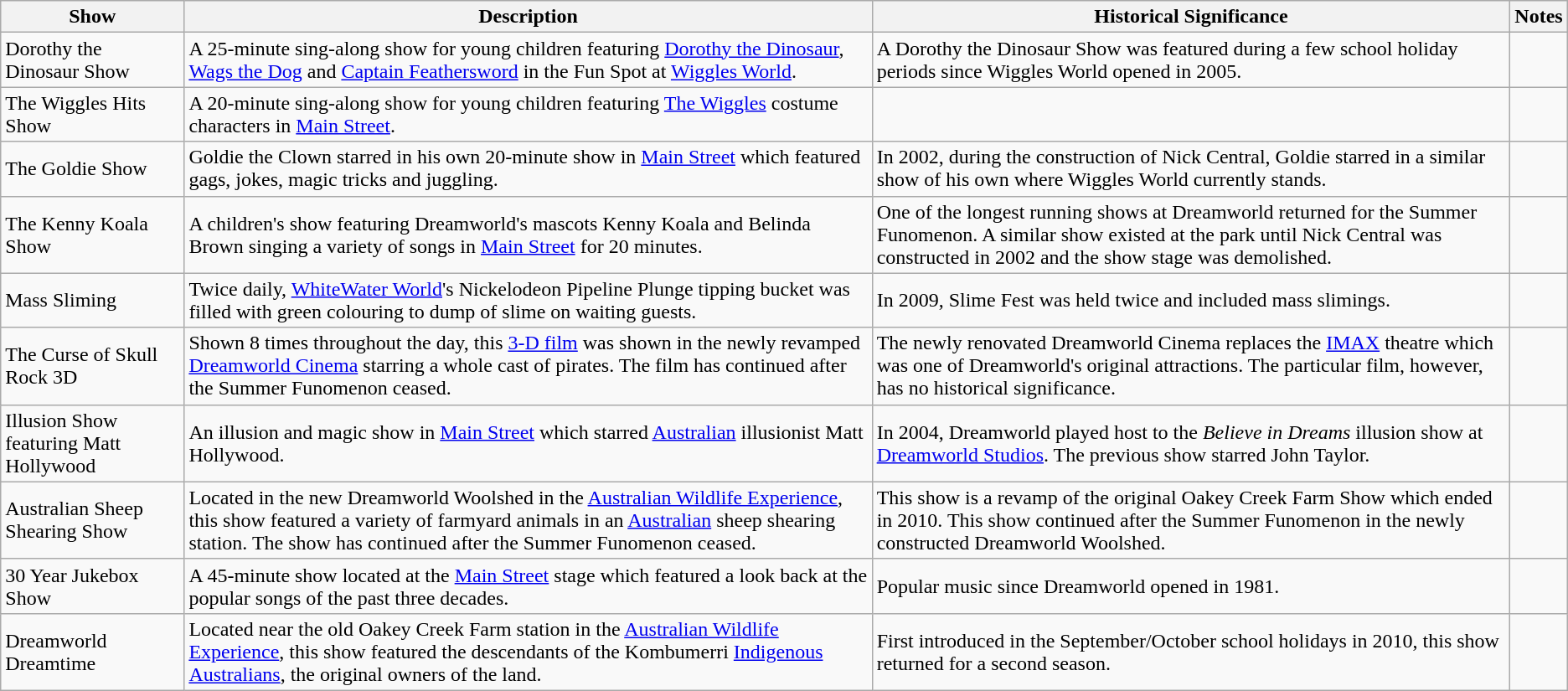<table class="wikitable">
<tr>
<th>Show</th>
<th>Description</th>
<th>Historical Significance</th>
<th>Notes</th>
</tr>
<tr>
<td>Dorothy the Dinosaur Show</td>
<td>A 25-minute sing-along show for young children featuring <a href='#'>Dorothy the Dinosaur</a>, <a href='#'>Wags the Dog</a> and <a href='#'>Captain Feathersword</a> in the Fun Spot at <a href='#'>Wiggles World</a>.</td>
<td>A Dorothy the Dinosaur Show was featured during a few school holiday periods since Wiggles World opened in 2005.</td>
<td></td>
</tr>
<tr>
<td>The Wiggles Hits Show</td>
<td>A 20-minute sing-along show for young children featuring <a href='#'>The Wiggles</a> costume characters in <a href='#'>Main Street</a>.</td>
<td></td>
<td></td>
</tr>
<tr>
<td>The Goldie Show</td>
<td>Goldie the Clown starred in his own 20-minute show in <a href='#'>Main Street</a> which featured gags, jokes, magic tricks and juggling.</td>
<td>In 2002, during the construction of Nick Central, Goldie starred in a similar show of his own where Wiggles World currently stands.</td>
<td></td>
</tr>
<tr>
<td>The Kenny Koala Show</td>
<td>A children's show featuring Dreamworld's mascots Kenny Koala and Belinda Brown singing a variety of songs in <a href='#'>Main Street</a> for 20 minutes.</td>
<td>One of the longest running shows at Dreamworld returned for the Summer Funomenon. A similar show existed at the park until Nick Central was constructed in 2002 and the show stage was demolished.</td>
<td></td>
</tr>
<tr>
<td>Mass Sliming</td>
<td>Twice daily, <a href='#'>WhiteWater World</a>'s Nickelodeon Pipeline Plunge tipping bucket was filled with green colouring to dump  of slime on waiting guests.</td>
<td>In 2009, Slime Fest was held twice and included mass slimings.</td>
<td></td>
</tr>
<tr>
<td>The Curse of Skull Rock 3D</td>
<td>Shown 8 times throughout the day, this <a href='#'>3-D film</a> was shown in the newly revamped <a href='#'>Dreamworld Cinema</a> starring a whole cast of pirates. The film has continued after the Summer Funomenon ceased.</td>
<td>The newly renovated Dreamworld Cinema replaces the <a href='#'>IMAX</a> theatre which was one of Dreamworld's original attractions. The particular film, however, has no historical significance.</td>
<td></td>
</tr>
<tr>
<td>Illusion Show featuring Matt Hollywood</td>
<td>An illusion and magic show in <a href='#'>Main Street</a> which starred <a href='#'>Australian</a> illusionist Matt Hollywood.</td>
<td>In 2004, Dreamworld played host to the <em>Believe in Dreams</em> illusion show at <a href='#'>Dreamworld Studios</a>. The previous show starred John Taylor.</td>
<td></td>
</tr>
<tr>
<td>Australian Sheep Shearing Show</td>
<td>Located in the new Dreamworld Woolshed in the <a href='#'>Australian Wildlife Experience</a>, this show featured a variety of farmyard animals in an <a href='#'>Australian</a> sheep shearing station. The show has continued after the Summer Funomenon ceased.</td>
<td>This show is a revamp of the original Oakey Creek Farm Show which ended in 2010. This show continued after the Summer Funomenon in the newly constructed Dreamworld Woolshed.</td>
<td></td>
</tr>
<tr>
<td>30 Year Jukebox Show</td>
<td>A 45-minute show located at the <a href='#'>Main Street</a> stage which featured a look back at the popular songs of the past three decades.</td>
<td>Popular music since Dreamworld opened in 1981.</td>
<td></td>
</tr>
<tr>
<td>Dreamworld Dreamtime</td>
<td>Located near the old Oakey Creek Farm station in the <a href='#'>Australian Wildlife Experience</a>, this show featured the descendants of the Kombumerri <a href='#'>Indigenous Australians</a>, the original owners of the land.</td>
<td>First introduced in the September/October school holidays in 2010, this show returned for a second season.</td>
<td></td>
</tr>
</table>
